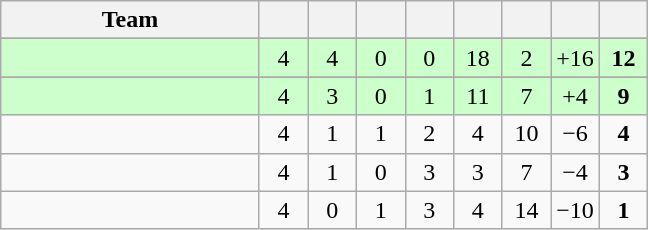<table class="wikitable" style="text-align: center;">
<tr>
<th width=165>Team</th>
<th width=25></th>
<th width=25></th>
<th width=25></th>
<th width=25></th>
<th width=25></th>
<th width=25></th>
<th width=25></th>
<th width=25></th>
</tr>
<tr style="background:#ffffff;">
</tr>
<tr style="background:#ccffcc;">
<td style="text-align:left;"></td>
<td>4</td>
<td>4</td>
<td>0</td>
<td>0</td>
<td>18</td>
<td>2</td>
<td>+16</td>
<td><strong>12</strong></td>
</tr>
<tr align=center>
</tr>
<tr style="background:#ccffcc;">
<td style="text-align:left;"></td>
<td>4</td>
<td>3</td>
<td>0</td>
<td>1</td>
<td>11</td>
<td>7</td>
<td>+4</td>
<td><strong>9</strong></td>
</tr>
<tr align=center>
<td style="text-align:left;"></td>
<td>4</td>
<td>1</td>
<td>1</td>
<td>2</td>
<td>4</td>
<td>10</td>
<td>−6</td>
<td><strong>4</strong></td>
</tr>
<tr align=center>
<td style="text-align:left;"></td>
<td>4</td>
<td>1</td>
<td>0</td>
<td>3</td>
<td>3</td>
<td>7</td>
<td>−4</td>
<td><strong>3</strong></td>
</tr>
<tr align=center>
<td style="text-align:left;"></td>
<td>4</td>
<td>0</td>
<td>1</td>
<td>3</td>
<td>4</td>
<td>14</td>
<td>−10</td>
<td><strong>1</strong></td>
</tr>
</table>
